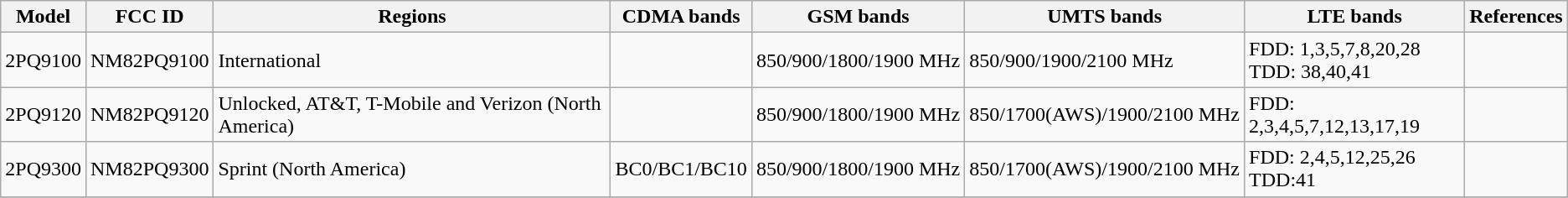<table class="wikitable">
<tr>
<th>Model</th>
<th>FCC ID</th>
<th>Regions</th>
<th>CDMA bands</th>
<th>GSM bands</th>
<th>UMTS bands</th>
<th>LTE bands</th>
<th>References</th>
</tr>
<tr>
<td>2PQ9100</td>
<td>NM82PQ9100</td>
<td>International</td>
<td></td>
<td>850/900/1800/1900 MHz</td>
<td>850/900/1900/2100 MHz</td>
<td>FDD: 1,3,5,7,8,20,28 <br> TDD: 38,40,41</td>
<td></td>
</tr>
<tr>
<td>2PQ9120</td>
<td>NM82PQ9120</td>
<td>Unlocked, AT&T, T-Mobile and Verizon (North America)</td>
<td></td>
<td>850/900/1800/1900 MHz</td>
<td>850/1700(AWS)/1900/2100 MHz</td>
<td>FDD: 2,3,4,5,7,12,13,17,19</td>
<td></td>
</tr>
<tr>
<td>2PQ9300</td>
<td>NM82PQ9300</td>
<td>Sprint (North America)</td>
<td>BC0/BC1/BC10</td>
<td>850/900/1800/1900 MHz</td>
<td>850/1700(AWS)/1900/2100 MHz</td>
<td>FDD: 2,4,5,12,25,26 <br> TDD:41</td>
<td></td>
</tr>
<tr>
</tr>
</table>
